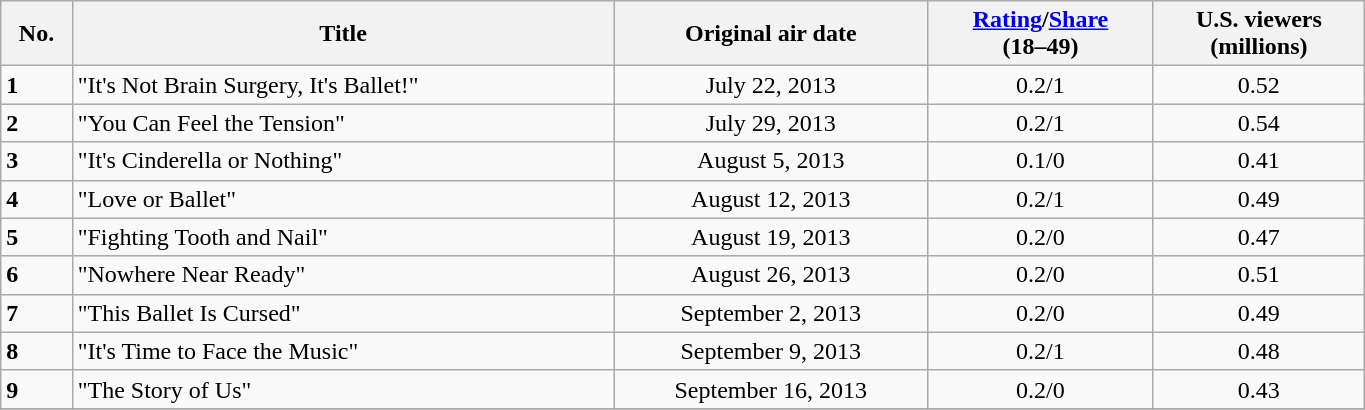<table class="wikitable plainrowheaders" style="width:72%;">
<tr>
<th style="text-align: center;">No.</th>
<th ! style="text-align: center;">Title</th>
<th ! style="text-align: center;">Original air date</th>
<th ! style="text-align: center;"><a href='#'>Rating</a>/<a href='#'>Share</a><br>(18–49)</th>
<th ! style="text-align: center;">U.S. viewers<br>(millions)</th>
</tr>
<tr>
<td><strong>1</strong></td>
<td>"It's Not Brain Surgery, It's Ballet!"</td>
<td style="text-align: center;">July 22, 2013</td>
<td style="text-align: center;">0.2/1</td>
<td style="text-align: center;">0.52</td>
</tr>
<tr>
<td><strong>2</strong></td>
<td>"You Can Feel the Tension"</td>
<td style="text-align: center;">July 29, 2013</td>
<td style="text-align: center;">0.2/1</td>
<td style="text-align: center;">0.54</td>
</tr>
<tr>
<td><strong>3</strong></td>
<td>"It's Cinderella or Nothing"</td>
<td style="text-align: center;">August 5, 2013</td>
<td style="text-align: center;">0.1/0</td>
<td style="text-align: center;">0.41</td>
</tr>
<tr>
<td><strong>4</strong></td>
<td>"Love or Ballet"</td>
<td style="text-align: center;">August 12, 2013</td>
<td style="text-align: center;">0.2/1</td>
<td style="text-align: center;">0.49</td>
</tr>
<tr>
<td><strong>5</strong></td>
<td>"Fighting Tooth and Nail"</td>
<td style="text-align: center;">August 19, 2013</td>
<td style="text-align: center;">0.2/0</td>
<td style="text-align: center;">0.47</td>
</tr>
<tr>
<td><strong>6</strong></td>
<td>"Nowhere Near Ready"</td>
<td style="text-align: center;">August 26, 2013</td>
<td style="text-align: center;">0.2/0</td>
<td style="text-align: center;">0.51</td>
</tr>
<tr>
<td><strong>7</strong></td>
<td>"This Ballet Is Cursed"</td>
<td style="text-align: center;">September 2, 2013</td>
<td style="text-align: center;">0.2/0</td>
<td style="text-align: center;">0.49</td>
</tr>
<tr>
<td><strong>8</strong></td>
<td>"It's Time to Face the Music"</td>
<td style="text-align: center;">September 9, 2013</td>
<td style="text-align: center;">0.2/1</td>
<td style="text-align: center;">0.48</td>
</tr>
<tr>
<td><strong>9</strong></td>
<td>"The Story of Us"</td>
<td style="text-align: center;">September 16, 2013</td>
<td style="text-align: center;">0.2/0</td>
<td style="text-align: center;">0.43</td>
</tr>
<tr>
</tr>
</table>
